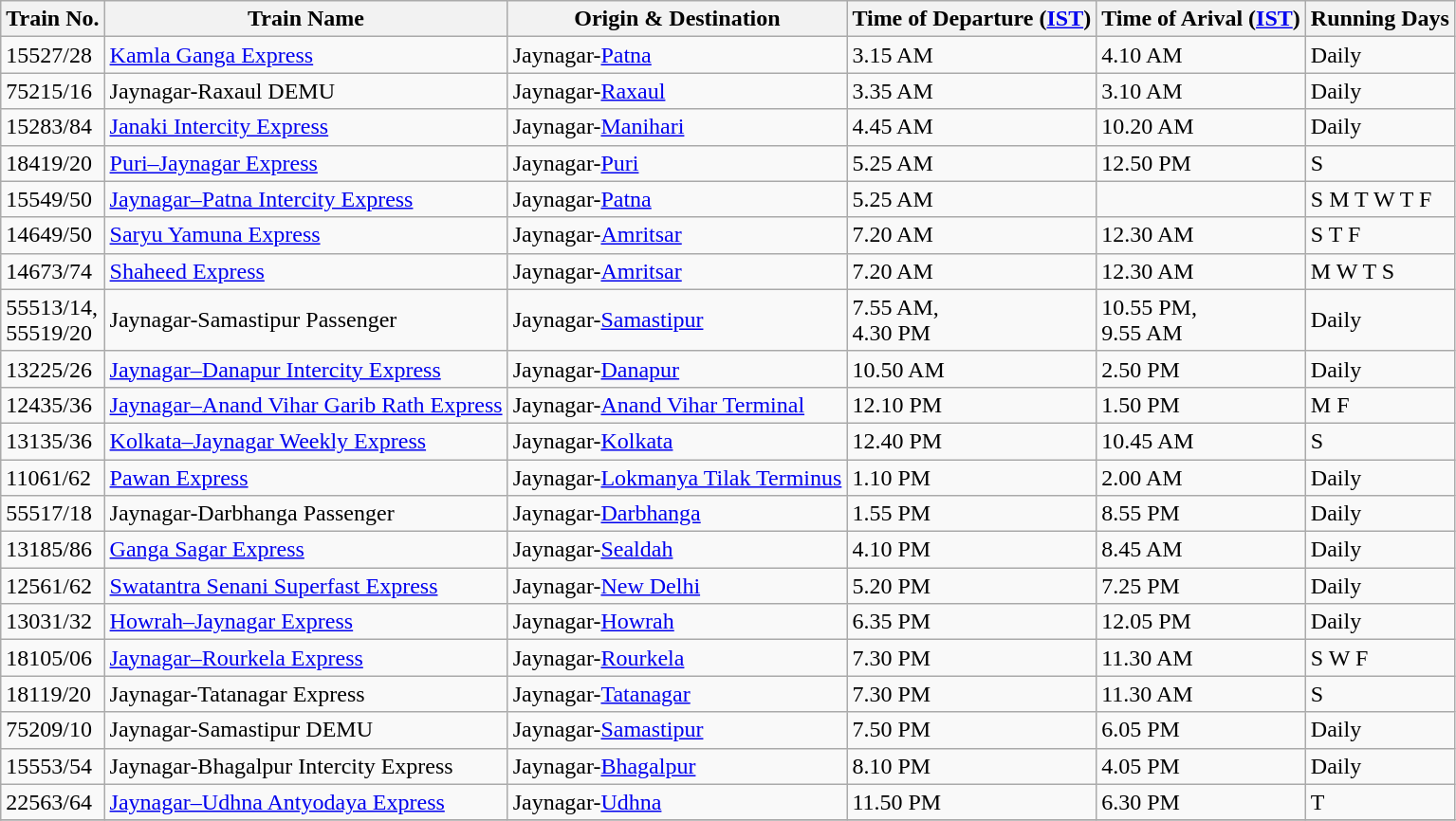<table class="wikitable">
<tr>
<th>Train No.</th>
<th>Train Name</th>
<th>Origin & Destination </th>
<th>Time of Departure (<a href='#'>IST</a>)</th>
<th>Time of Arival (<a href='#'>IST</a>)</th>
<th>Running Days</th>
</tr>
<tr>
<td>15527/28</td>
<td><a href='#'>Kamla Ganga Express</a></td>
<td>Jaynagar-<a href='#'>Patna</a></td>
<td>3.15 AM</td>
<td>4.10 AM</td>
<td>Daily</td>
</tr>
<tr>
<td>75215/16</td>
<td>Jaynagar-Raxaul DEMU</td>
<td>Jaynagar-<a href='#'>Raxaul</a></td>
<td>3.35 AM</td>
<td>3.10 AM</td>
<td>Daily</td>
</tr>
<tr>
<td>15283/84</td>
<td><a href='#'>Janaki Intercity Express</a></td>
<td>Jaynagar-<a href='#'>Manihari</a></td>
<td>4.45 AM</td>
<td>10.20 AM</td>
<td>Daily</td>
</tr>
<tr>
<td>18419/20</td>
<td><a href='#'>Puri–Jaynagar Express</a></td>
<td>Jaynagar-<a href='#'>Puri</a></td>
<td>5.25 AM</td>
<td>12.50 PM</td>
<td>S</td>
</tr>
<tr>
<td>15549/50</td>
<td><a href='#'>Jaynagar–Patna Intercity Express</a></td>
<td>Jaynagar-<a href='#'>Patna</a></td>
<td>5.25 AM</td>
<td></td>
<td>S M T W T F</td>
</tr>
<tr>
<td>14649/50</td>
<td><a href='#'>Saryu Yamuna Express</a></td>
<td>Jaynagar-<a href='#'>Amritsar</a></td>
<td>7.20 AM</td>
<td>12.30 AM</td>
<td>S T F</td>
</tr>
<tr>
<td>14673/74</td>
<td><a href='#'>Shaheed Express</a></td>
<td>Jaynagar-<a href='#'>Amritsar</a></td>
<td>7.20 AM</td>
<td>12.30 AM</td>
<td>M W T S</td>
</tr>
<tr>
<td>55513/14,<br>55519/20</td>
<td>Jaynagar-Samastipur Passenger</td>
<td>Jaynagar-<a href='#'>Samastipur</a></td>
<td>7.55 AM,<br>4.30 PM</td>
<td>10.55 PM,<br>9.55 AM</td>
<td>Daily</td>
</tr>
<tr>
<td>13225/26</td>
<td><a href='#'>Jaynagar–Danapur Intercity Express</a></td>
<td>Jaynagar-<a href='#'>Danapur</a></td>
<td>10.50 AM</td>
<td>2.50 PM</td>
<td>Daily</td>
</tr>
<tr>
<td>12435/36</td>
<td><a href='#'>Jaynagar–Anand Vihar Garib Rath Express</a></td>
<td>Jaynagar-<a href='#'>Anand Vihar Terminal</a></td>
<td>12.10 PM</td>
<td>1.50 PM</td>
<td>M F</td>
</tr>
<tr>
<td>13135/36</td>
<td><a href='#'>Kolkata–Jaynagar Weekly Express</a></td>
<td>Jaynagar-<a href='#'>Kolkata</a></td>
<td>12.40 PM</td>
<td>10.45 AM</td>
<td>S</td>
</tr>
<tr>
<td>11061/62</td>
<td><a href='#'>Pawan Express</a></td>
<td>Jaynagar-<a href='#'>Lokmanya Tilak Terminus</a></td>
<td>1.10 PM</td>
<td>2.00 AM</td>
<td>Daily</td>
</tr>
<tr>
<td>55517/18</td>
<td>Jaynagar-Darbhanga Passenger</td>
<td>Jaynagar-<a href='#'>Darbhanga</a></td>
<td>1.55 PM</td>
<td>8.55 PM</td>
<td>Daily</td>
</tr>
<tr>
<td>13185/86</td>
<td><a href='#'>Ganga Sagar Express</a></td>
<td>Jaynagar-<a href='#'>Sealdah</a></td>
<td>4.10 PM</td>
<td>8.45 AM</td>
<td>Daily</td>
</tr>
<tr>
<td>12561/62</td>
<td><a href='#'>Swatantra Senani Superfast Express</a></td>
<td>Jaynagar-<a href='#'>New Delhi</a></td>
<td>5.20 PM</td>
<td>7.25 PM</td>
<td>Daily</td>
</tr>
<tr>
<td>13031/32</td>
<td><a href='#'>Howrah–Jaynagar Express</a></td>
<td>Jaynagar-<a href='#'>Howrah</a></td>
<td>6.35 PM</td>
<td>12.05 PM</td>
<td>Daily</td>
</tr>
<tr>
<td>18105/06</td>
<td><a href='#'>Jaynagar–Rourkela Express</a></td>
<td>Jaynagar-<a href='#'>Rourkela</a></td>
<td>7.30 PM</td>
<td>11.30 AM</td>
<td>S W F</td>
</tr>
<tr>
<td>18119/20</td>
<td>Jaynagar-Tatanagar Express</td>
<td>Jaynagar-<a href='#'>Tatanagar</a></td>
<td>7.30 PM</td>
<td>11.30 AM</td>
<td>S</td>
</tr>
<tr>
<td>75209/10</td>
<td>Jaynagar-Samastipur DEMU</td>
<td>Jaynagar-<a href='#'>Samastipur</a></td>
<td>7.50 PM</td>
<td>6.05 PM</td>
<td>Daily</td>
</tr>
<tr>
<td>15553/54</td>
<td>Jaynagar-Bhagalpur Intercity Express</td>
<td>Jaynagar-<a href='#'>Bhagalpur</a></td>
<td>8.10 PM</td>
<td>4.05 PM</td>
<td>Daily</td>
</tr>
<tr>
<td>22563/64</td>
<td><a href='#'>Jaynagar–Udhna Antyodaya Express</a></td>
<td>Jaynagar-<a href='#'>Udhna</a></td>
<td>11.50 PM</td>
<td>6.30 PM</td>
<td>T</td>
</tr>
<tr>
</tr>
</table>
